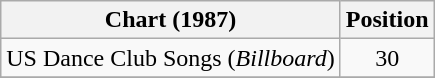<table class="wikitable sortable">
<tr>
<th align="left">Chart (1987)</th>
<th align="center">Position</th>
</tr>
<tr>
<td align="left">US Dance Club Songs (<em>Billboard</em>)</td>
<td align="center">30</td>
</tr>
<tr>
</tr>
</table>
